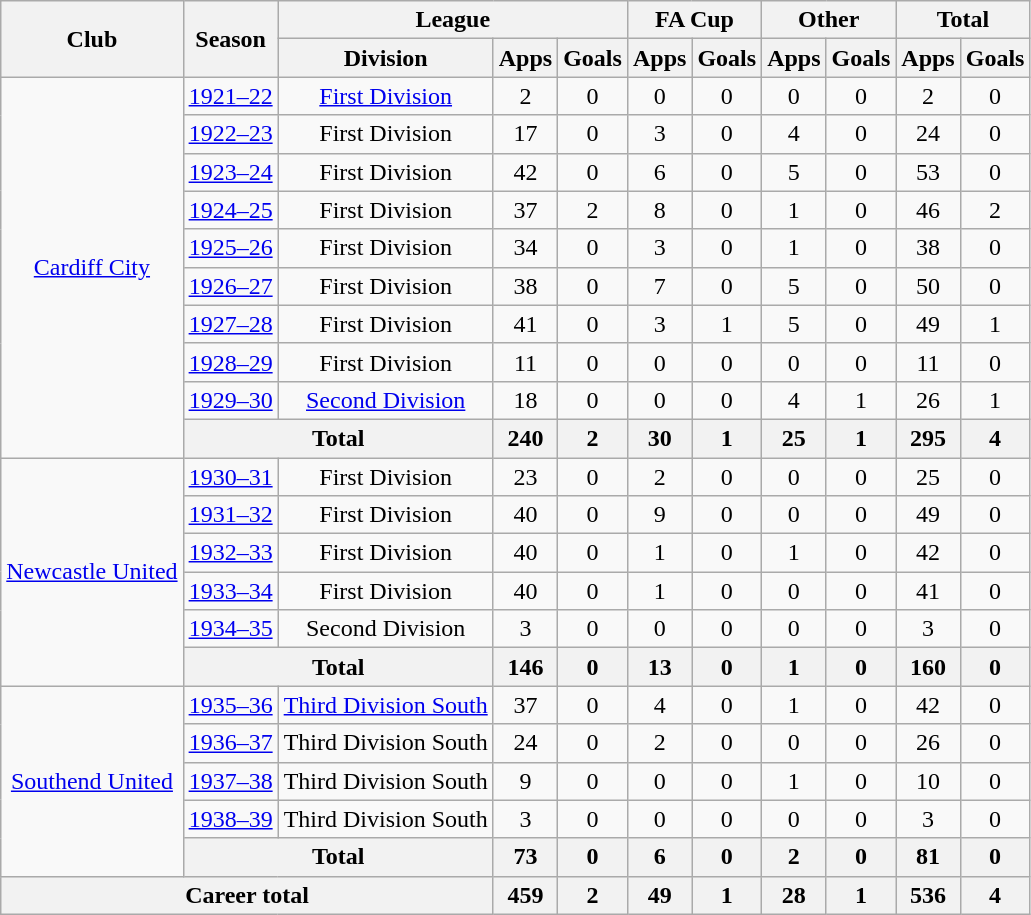<table class="wikitable" style="text-align:center">
<tr>
<th rowspan="2">Club</th>
<th rowspan="2">Season</th>
<th colspan="3">League</th>
<th colspan="2">FA Cup</th>
<th colspan="2">Other</th>
<th colspan="2">Total</th>
</tr>
<tr>
<th>Division</th>
<th>Apps</th>
<th>Goals</th>
<th>Apps</th>
<th>Goals</th>
<th>Apps</th>
<th>Goals</th>
<th>Apps</th>
<th>Goals</th>
</tr>
<tr>
<td rowspan="10"><a href='#'>Cardiff City</a></td>
<td><a href='#'>1921–22</a></td>
<td><a href='#'>First Division</a></td>
<td>2</td>
<td>0</td>
<td>0</td>
<td>0</td>
<td>0</td>
<td>0</td>
<td>2</td>
<td>0</td>
</tr>
<tr>
<td><a href='#'>1922–23</a></td>
<td>First Division</td>
<td>17</td>
<td>0</td>
<td>3</td>
<td>0</td>
<td>4</td>
<td>0</td>
<td>24</td>
<td>0</td>
</tr>
<tr>
<td><a href='#'>1923–24</a></td>
<td>First Division</td>
<td>42</td>
<td>0</td>
<td>6</td>
<td>0</td>
<td>5</td>
<td>0</td>
<td>53</td>
<td>0</td>
</tr>
<tr>
<td><a href='#'>1924–25</a></td>
<td>First Division</td>
<td>37</td>
<td>2</td>
<td>8</td>
<td>0</td>
<td>1</td>
<td>0</td>
<td>46</td>
<td>2</td>
</tr>
<tr>
<td><a href='#'>1925–26</a></td>
<td>First Division</td>
<td>34</td>
<td>0</td>
<td>3</td>
<td>0</td>
<td>1</td>
<td>0</td>
<td>38</td>
<td>0</td>
</tr>
<tr>
<td><a href='#'>1926–27</a></td>
<td>First Division</td>
<td>38</td>
<td>0</td>
<td>7</td>
<td>0</td>
<td>5</td>
<td>0</td>
<td>50</td>
<td>0</td>
</tr>
<tr>
<td><a href='#'>1927–28</a></td>
<td>First Division</td>
<td>41</td>
<td>0</td>
<td>3</td>
<td>1</td>
<td>5</td>
<td>0</td>
<td>49</td>
<td>1</td>
</tr>
<tr>
<td><a href='#'>1928–29</a></td>
<td>First Division</td>
<td>11</td>
<td>0</td>
<td>0</td>
<td>0</td>
<td>0</td>
<td>0</td>
<td>11</td>
<td>0</td>
</tr>
<tr>
<td><a href='#'>1929–30</a></td>
<td><a href='#'>Second Division</a></td>
<td>18</td>
<td>0</td>
<td>0</td>
<td>0</td>
<td>4</td>
<td>1</td>
<td>26</td>
<td>1</td>
</tr>
<tr>
<th colspan="2">Total</th>
<th>240</th>
<th>2</th>
<th>30</th>
<th>1</th>
<th>25</th>
<th>1</th>
<th>295</th>
<th>4</th>
</tr>
<tr>
<td rowspan="6"><a href='#'>Newcastle United</a></td>
<td><a href='#'>1930–31</a></td>
<td>First Division</td>
<td>23</td>
<td>0</td>
<td>2</td>
<td>0</td>
<td>0</td>
<td>0</td>
<td>25</td>
<td>0</td>
</tr>
<tr>
<td><a href='#'>1931–32</a></td>
<td>First Division</td>
<td>40</td>
<td>0</td>
<td>9</td>
<td>0</td>
<td>0</td>
<td>0</td>
<td>49</td>
<td>0</td>
</tr>
<tr>
<td><a href='#'>1932–33</a></td>
<td>First Division</td>
<td>40</td>
<td>0</td>
<td>1</td>
<td>0</td>
<td>1</td>
<td>0</td>
<td>42</td>
<td>0</td>
</tr>
<tr>
<td><a href='#'>1933–34</a></td>
<td>First Division</td>
<td>40</td>
<td>0</td>
<td>1</td>
<td>0</td>
<td>0</td>
<td>0</td>
<td>41</td>
<td>0</td>
</tr>
<tr>
<td><a href='#'>1934–35</a></td>
<td>Second Division</td>
<td>3</td>
<td>0</td>
<td>0</td>
<td>0</td>
<td>0</td>
<td>0</td>
<td>3</td>
<td>0</td>
</tr>
<tr>
<th colspan="2">Total</th>
<th>146</th>
<th>0</th>
<th>13</th>
<th>0</th>
<th>1</th>
<th>0</th>
<th>160</th>
<th>0</th>
</tr>
<tr>
<td rowspan="5"><a href='#'>Southend United</a></td>
<td><a href='#'>1935–36</a></td>
<td><a href='#'>Third Division South</a></td>
<td>37</td>
<td>0</td>
<td>4</td>
<td>0</td>
<td>1</td>
<td>0</td>
<td>42</td>
<td>0</td>
</tr>
<tr>
<td><a href='#'>1936–37</a></td>
<td>Third Division South</td>
<td>24</td>
<td>0</td>
<td>2</td>
<td>0</td>
<td>0</td>
<td>0</td>
<td>26</td>
<td>0</td>
</tr>
<tr>
<td><a href='#'>1937–38</a></td>
<td>Third Division South</td>
<td>9</td>
<td>0</td>
<td>0</td>
<td>0</td>
<td>1</td>
<td>0</td>
<td>10</td>
<td>0</td>
</tr>
<tr>
<td><a href='#'>1938–39</a></td>
<td>Third Division South</td>
<td>3</td>
<td>0</td>
<td>0</td>
<td>0</td>
<td>0</td>
<td>0</td>
<td>3</td>
<td>0</td>
</tr>
<tr>
<th colspan="2">Total</th>
<th>73</th>
<th>0</th>
<th>6</th>
<th>0</th>
<th>2</th>
<th>0</th>
<th>81</th>
<th>0</th>
</tr>
<tr>
<th colspan="3">Career total</th>
<th>459</th>
<th>2</th>
<th>49</th>
<th>1</th>
<th>28</th>
<th>1</th>
<th>536</th>
<th>4</th>
</tr>
</table>
